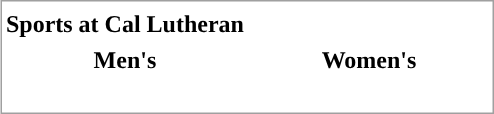<table style="float:right; margin:0.5em 0 0.5em 0.5em; border:1px solid #a0a0a0; text-align:center; line-height:1em;">
<tr>
<th style="text-align:center; line-height:1.5em; "><strong>Sports at Cal Lutheran</strong></th>
</tr>
<tr>
<th scope="col" style="width:50%;">Men's</th>
<th scope="col" style="width:50%;">Women's</th>
</tr>
<tr>
<td style="vertical-align:top; font-size:small;"><br></td>
<td style="vertical-align:top; font-size:small;"><br></td>
</tr>
<tr>
<td></td>
<td></td>
</tr>
</table>
